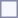<table style="border:1px solid #8888aa; background-color:#f7f8ff; padding:5px; font-size:95%; margin: 0px 12px 12px 0px;">
</table>
